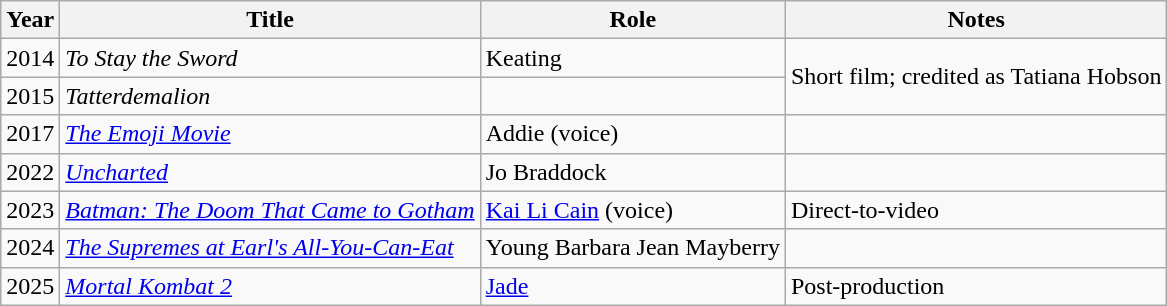<table class="wikitable sortable">
<tr>
<th>Year</th>
<th>Title</th>
<th>Role</th>
<th class="unsortable">Notes</th>
</tr>
<tr>
<td>2014</td>
<td><em>To Stay the Sword</em></td>
<td>Keating</td>
<td rowspan="2">Short film; credited as Tatiana Hobson</td>
</tr>
<tr>
<td>2015</td>
<td><em>Tatterdemalion</em></td>
<td></td>
</tr>
<tr>
<td>2017</td>
<td><em><a href='#'>The Emoji Movie</a></em></td>
<td>Addie (voice)</td>
<td></td>
</tr>
<tr>
<td>2022</td>
<td><em><a href='#'>Uncharted</a></em></td>
<td>Jo Braddock</td>
<td></td>
</tr>
<tr>
<td>2023</td>
<td><em><a href='#'>Batman: The Doom That Came to Gotham</a></em></td>
<td><a href='#'>Kai Li Cain</a> (voice)</td>
<td>Direct-to-video</td>
</tr>
<tr>
<td>2024</td>
<td><em><a href='#'>The Supremes at Earl's All-You-Can-Eat</a></em></td>
<td>Young Barbara Jean Mayberry</td>
<td></td>
</tr>
<tr>
<td>2025</td>
<td><em><a href='#'>Mortal Kombat 2</a></em></td>
<td><a href='#'>Jade</a></td>
<td>Post-production</td>
</tr>
</table>
